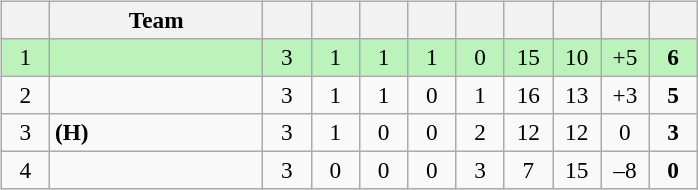<table width=100%>
<tr>
<td width=50%><br><table class="wikitable" style="text-align: center; font-size: 97%;">
<tr>
<th width="25"></th>
<th width="135">Team</th>
<th width="25"></th>
<th width="25"></th>
<th width="25"></th>
<th width="25"></th>
<th width="25"></th>
<th width="25"></th>
<th width="25"></th>
<th width="25"></th>
<th width="25"></th>
</tr>
<tr style="background-color: #bbf3bb;">
<td>1</td>
<td align=left></td>
<td>3</td>
<td>1</td>
<td>1</td>
<td>1</td>
<td>0</td>
<td>15</td>
<td>10</td>
<td>+5</td>
<td><strong>6</strong></td>
</tr>
<tr>
<td>2</td>
<td align=left></td>
<td>3</td>
<td>1</td>
<td>1</td>
<td>0</td>
<td>1</td>
<td>16</td>
<td>13</td>
<td>+3</td>
<td><strong>5</strong></td>
</tr>
<tr>
<td>3</td>
<td align=left> <strong>(H)</strong></td>
<td>3</td>
<td>1</td>
<td>0</td>
<td>0</td>
<td>2</td>
<td>12</td>
<td>12</td>
<td>0</td>
<td><strong>3</strong></td>
</tr>
<tr>
<td>4</td>
<td align=left></td>
<td>3</td>
<td>0</td>
<td>0</td>
<td>0</td>
<td>3</td>
<td>7</td>
<td>15</td>
<td>–8</td>
<td><strong>0</strong></td>
</tr>
</table>
</td>
<td><br><table width=100% style="font-size: 95%">
<tr>
<td><br>


</td>
</tr>
</table>
</td>
</tr>
</table>
